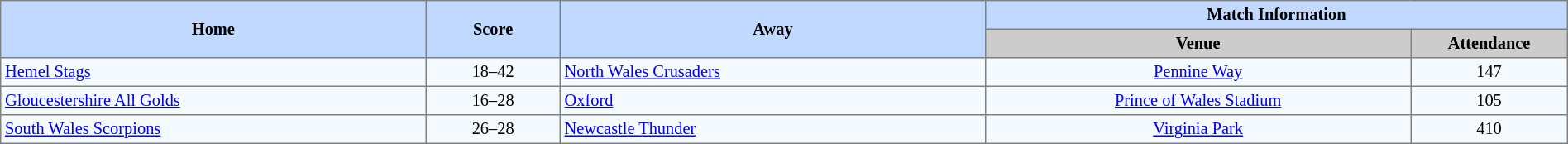<table border=1 style="border-collapse:collapse; font-size:85%; text-align:center;" cellpadding=3 cellspacing=0 width=100%>
<tr bgcolor=#C1D8FF>
<th rowspan=2 width=19%>Home</th>
<th rowspan=2 width=6%>Score</th>
<th rowspan=2 width=19%>Away</th>
<th colspan=2>Match Information</th>
</tr>
<tr bgcolor=#CCCCCC>
<th width=19%>Venue</th>
<th width=7%>Attendance</th>
</tr>
<tr bgcolor=#F5FAFF>
<td align=left> <a href='#'>Hemel Stags</a></td>
<td>18–42</td>
<td align=left> <a href='#'>North Wales Crusaders</a></td>
<td><a href='#'>Pennine Way</a></td>
<td>147</td>
</tr>
<tr bgcolor=#F5FAFF>
<td align=left> <a href='#'>Gloucestershire All Golds</a></td>
<td>16–28</td>
<td align=left> <a href='#'>Oxford</a></td>
<td><a href='#'>Prince of Wales Stadium</a></td>
<td>105</td>
</tr>
<tr bgcolor=#F5FAFF>
<td align=left> <a href='#'>South Wales Scorpions</a></td>
<td>26–28</td>
<td align=left> <a href='#'>Newcastle Thunder</a></td>
<td><a href='#'>Virginia Park</a></td>
<td>410</td>
</tr>
</table>
